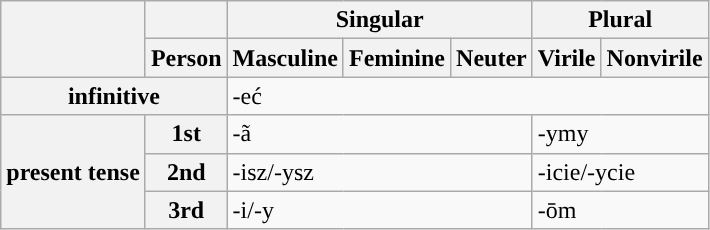<table class="wikitable">
<tr>
<th rowspan="2"></th>
<th></th>
<th colspan="3">Singular</th>
<th colspan="2">Plural</th>
</tr>
<tr>
<th>Person</th>
<th>Masculine</th>
<th>Feminine</th>
<th>Neuter</th>
<th>Virile</th>
<th>Nonvirile</th>
</tr>
<tr>
<th colspan="2">infinitive</th>
<td colspan="5">-eć</td>
</tr>
<tr>
<th rowspan="4">present tense</th>
<th>1st</th>
<td colspan="3">-ã</td>
<td colspan="2">-ymy</td>
</tr>
<tr>
<th>2nd</th>
<td colspan="3">-isz/-ysz</td>
<td colspan="2">-icie/-ycie</td>
</tr>
<tr>
<th>3rd</th>
<td colspan="3">-i/-y</td>
<td colspan="2">-ōm</td>
</tr>
</table>
